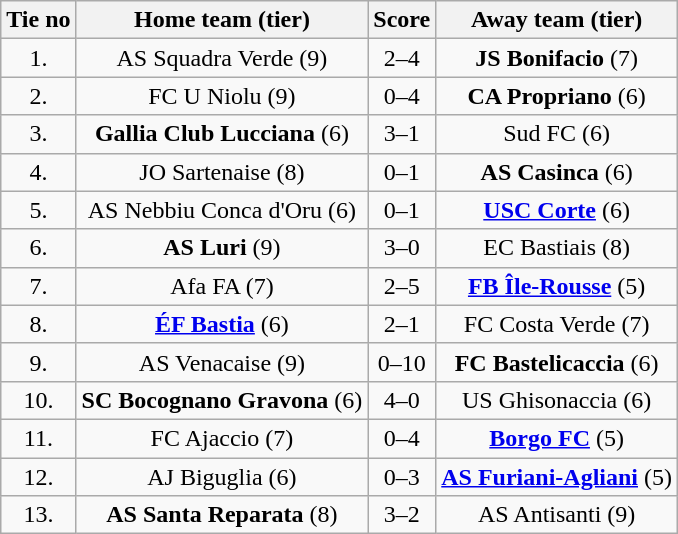<table class="wikitable" style="text-align: center">
<tr>
<th>Tie no</th>
<th>Home team (tier)</th>
<th>Score</th>
<th>Away team (tier)</th>
</tr>
<tr>
<td>1.</td>
<td>AS Squadra Verde (9)</td>
<td>2–4</td>
<td><strong>JS Bonifacio</strong> (7)</td>
</tr>
<tr>
<td>2.</td>
<td>FC U Niolu (9)</td>
<td>0–4</td>
<td><strong>CA Propriano</strong> (6)</td>
</tr>
<tr>
<td>3.</td>
<td><strong>Gallia Club Lucciana</strong> (6)</td>
<td>3–1</td>
<td>Sud FC (6)</td>
</tr>
<tr>
<td>4.</td>
<td>JO Sartenaise (8)</td>
<td>0–1</td>
<td><strong>AS Casinca</strong> (6)</td>
</tr>
<tr>
<td>5.</td>
<td>AS Nebbiu Conca d'Oru (6)</td>
<td>0–1</td>
<td><strong><a href='#'>USC Corte</a></strong> (6)</td>
</tr>
<tr>
<td>6.</td>
<td><strong>AS Luri</strong> (9)</td>
<td>3–0 </td>
<td>EC Bastiais (8)</td>
</tr>
<tr>
<td>7.</td>
<td>Afa FA (7)</td>
<td>2–5</td>
<td><strong><a href='#'>FB Île-Rousse</a></strong> (5)</td>
</tr>
<tr>
<td>8.</td>
<td><strong><a href='#'>ÉF Bastia</a></strong> (6)</td>
<td>2–1</td>
<td>FC Costa Verde (7)</td>
</tr>
<tr>
<td>9.</td>
<td>AS Venacaise (9)</td>
<td>0–10</td>
<td><strong>FC Bastelicaccia</strong> (6)</td>
</tr>
<tr>
<td>10.</td>
<td><strong>SC Bocognano Gravona</strong> (6)</td>
<td>4–0</td>
<td>US Ghisonaccia (6)</td>
</tr>
<tr>
<td>11.</td>
<td>FC Ajaccio (7)</td>
<td>0–4</td>
<td><strong><a href='#'>Borgo FC</a></strong> (5)</td>
</tr>
<tr>
<td>12.</td>
<td>AJ Biguglia (6)</td>
<td>0–3</td>
<td><strong><a href='#'>AS Furiani-Agliani</a></strong> (5)</td>
</tr>
<tr>
<td>13.</td>
<td><strong>AS Santa Reparata</strong> (8)</td>
<td>3–2</td>
<td>AS Antisanti (9)</td>
</tr>
</table>
